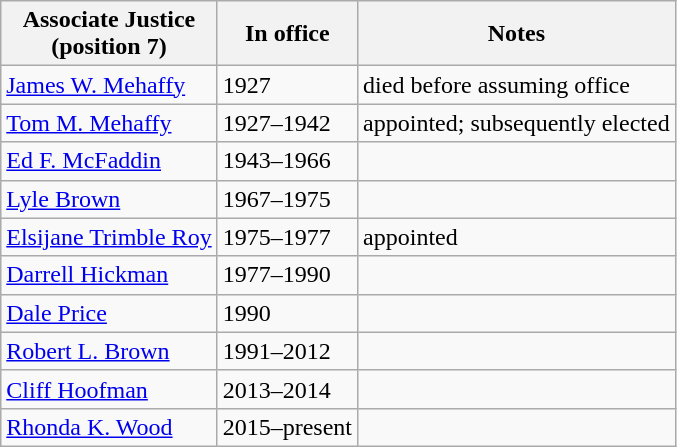<table class="wikitable">
<tr>
<th>Associate Justice<br>(position 7)</th>
<th>In office</th>
<th>Notes</th>
</tr>
<tr>
<td><a href='#'>James W. Mehaffy</a></td>
<td>1927</td>
<td>died before assuming office</td>
</tr>
<tr>
<td><a href='#'>Tom M. Mehaffy</a></td>
<td>1927–1942</td>
<td>appointed; subsequently elected</td>
</tr>
<tr>
<td><a href='#'>Ed F. McFaddin</a></td>
<td>1943–1966</td>
<td> </td>
</tr>
<tr>
<td><a href='#'>Lyle Brown</a></td>
<td>1967–1975</td>
<td> </td>
</tr>
<tr>
<td><a href='#'>Elsijane Trimble Roy</a></td>
<td>1975–1977</td>
<td>appointed</td>
</tr>
<tr>
<td><a href='#'>Darrell Hickman</a></td>
<td>1977–1990</td>
<td> </td>
</tr>
<tr>
<td><a href='#'>Dale Price</a></td>
<td>1990</td>
<td> </td>
</tr>
<tr>
<td><a href='#'>Robert L. Brown</a></td>
<td>1991–2012</td>
<td> </td>
</tr>
<tr>
<td><a href='#'>Cliff Hoofman</a></td>
<td>2013–2014</td>
<td> </td>
</tr>
<tr>
<td><a href='#'>Rhonda K. Wood</a></td>
<td>2015–present</td>
<td> </td>
</tr>
</table>
